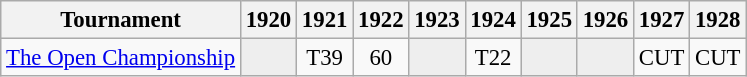<table class="wikitable" style="font-size:95%;text-align:center;">
<tr>
<th>Tournament</th>
<th>1920</th>
<th>1921</th>
<th>1922</th>
<th>1923</th>
<th>1924</th>
<th>1925</th>
<th>1926</th>
<th>1927</th>
<th>1928</th>
</tr>
<tr>
<td align="left"><a href='#'>The Open Championship</a></td>
<td style="background:#eeeeee;"></td>
<td>T39</td>
<td>60</td>
<td style="background:#eeeeee;"></td>
<td>T22</td>
<td style="background:#eeeeee;"></td>
<td style="background:#eeeeee;"></td>
<td>CUT</td>
<td>CUT</td>
</tr>
</table>
